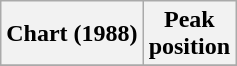<table class="wikitable plainrowheaders">
<tr>
<th>Chart (1988)</th>
<th>Peak<br>position</th>
</tr>
<tr>
</tr>
</table>
